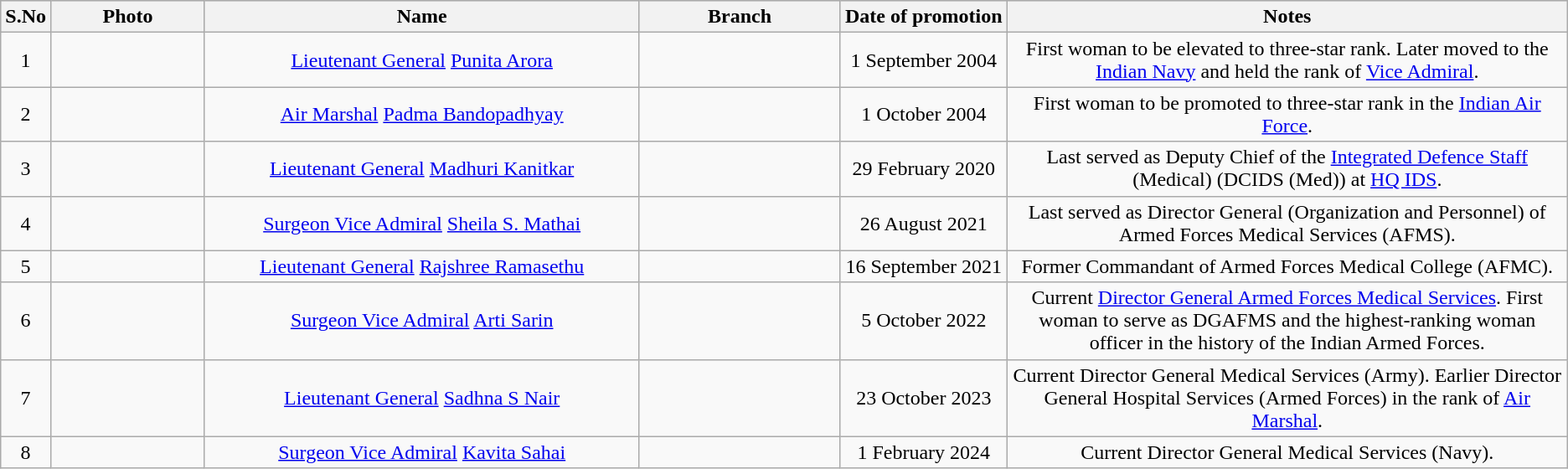<table class="wikitable" style="text-align:center">
<tr style="background:#cccccc">
<th scope="col" style="width: 20px;">S.No</th>
<th scope="col" style="width: 150px;">Photo</th>
<th scope="col" style="width: 450px;">Name</th>
<th scope="col" style="width: 200px;">Branch</th>
<th scope="col" style="width: 150px;">Date of promotion</th>
<th scope="col" style="width: 600px;">Notes</th>
</tr>
<tr>
<td>1</td>
<td></td>
<td><a href='#'>Lieutenant General</a> <a href='#'>Punita Arora</a><br></td>
<td></td>
<td>1 September 2004 </td>
<td>First woman to be elevated to three-star rank. Later moved to the <a href='#'>Indian Navy</a> and held the rank of <a href='#'>Vice Admiral</a>.</td>
</tr>
<tr>
<td>2</td>
<td></td>
<td><a href='#'>Air Marshal</a> <a href='#'>Padma Bandopadhyay</a><br></td>
<td></td>
<td>1 October 2004 </td>
<td>First woman to be promoted to three-star rank in the <a href='#'>Indian Air Force</a>.</td>
</tr>
<tr>
<td>3</td>
<td></td>
<td><a href='#'>Lieutenant General</a> <a href='#'>Madhuri Kanitkar</a><br></td>
<td></td>
<td>29 February 2020</td>
<td>Last served as Deputy Chief of the <a href='#'>Integrated Defence Staff</a> (Medical) (DCIDS (Med)) at <a href='#'>HQ IDS</a>.</td>
</tr>
<tr>
<td>4</td>
<td></td>
<td><a href='#'>Surgeon Vice Admiral</a> <a href='#'>Sheila S. Mathai</a><br></td>
<td></td>
<td>26 August 2021</td>
<td>Last served as Director General (Organization and Personnel) of Armed Forces Medical Services (AFMS).</td>
</tr>
<tr>
<td>5</td>
<td></td>
<td><a href='#'>Lieutenant General</a> <a href='#'>Rajshree Ramasethu</a></td>
<td></td>
<td>16 September 2021</td>
<td>Former Commandant of Armed Forces Medical College (AFMC).</td>
</tr>
<tr>
<td>6</td>
<td></td>
<td><a href='#'>Surgeon Vice Admiral</a> <a href='#'>Arti Sarin</a><br></td>
<td></td>
<td>5 October 2022</td>
<td>Current <a href='#'>Director General Armed Forces Medical Services</a>. First woman to serve as DGAFMS and the highest-ranking woman officer in the history of the Indian Armed Forces.</td>
</tr>
<tr>
<td>7</td>
<td></td>
<td><a href='#'>Lieutenant General</a> <a href='#'>Sadhna S Nair</a><br></td>
<td></td>
<td>23 October 2023</td>
<td>Current Director General Medical Services (Army). Earlier Director General Hospital Services (Armed Forces) in the rank of <a href='#'>Air Marshal</a>.</td>
</tr>
<tr>
<td>8</td>
<td></td>
<td><a href='#'>Surgeon Vice Admiral</a> <a href='#'>Kavita Sahai</a><br></td>
<td></td>
<td>1 February 2024</td>
<td>Current Director General Medical Services (Navy).</td>
</tr>
</table>
